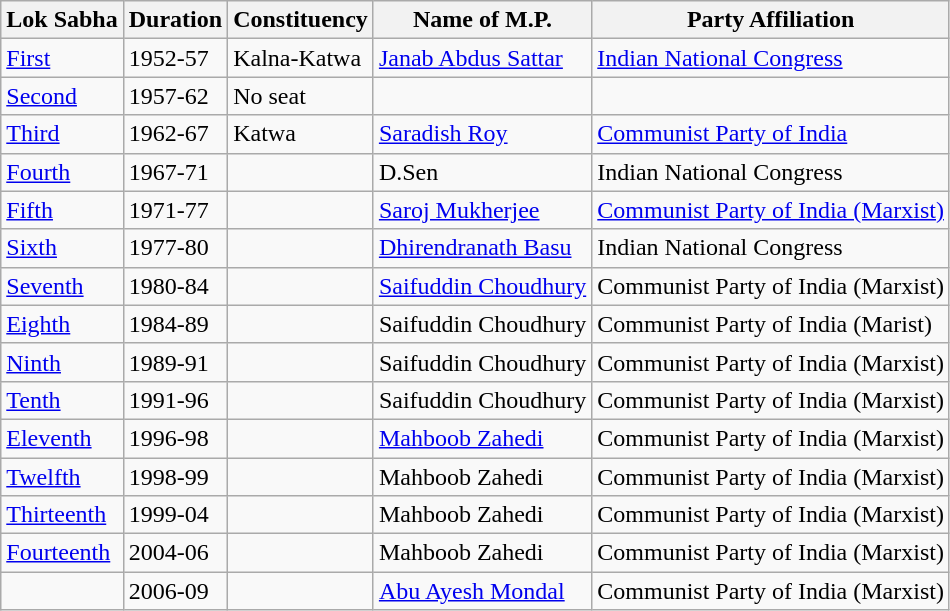<table class="wikitable"ìÍĦĤĠč>
<tr>
<th>Lok Sabha</th>
<th>Duration</th>
<th>Constituency</th>
<th>Name of M.P.</th>
<th>Party Affiliation</th>
</tr>
<tr>
<td><a href='#'>First</a></td>
<td>1952-57</td>
<td>Kalna-Katwa</td>
<td><a href='#'>Janab Abdus Sattar</a></td>
<td><a href='#'>Indian National Congress</a></td>
</tr>
<tr>
<td><a href='#'>Second</a></td>
<td>1957-62</td>
<td>No seat</td>
<td></td>
<td></td>
</tr>
<tr>
<td><a href='#'>Third</a></td>
<td>1962-67</td>
<td>Katwa</td>
<td><a href='#'>Saradish Roy</a></td>
<td><a href='#'>Communist Party of India</a></td>
</tr>
<tr>
<td><a href='#'>Fourth</a></td>
<td>1967-71</td>
<td></td>
<td>D.Sen</td>
<td>Indian National Congress</td>
</tr>
<tr>
<td><a href='#'>Fifth</a></td>
<td>1971-77</td>
<td></td>
<td><a href='#'>Saroj Mukherjee</a></td>
<td><a href='#'>Communist Party of India (Marxist)</a></td>
</tr>
<tr>
<td><a href='#'>Sixth</a></td>
<td>1977-80</td>
<td></td>
<td><a href='#'>Dhirendranath Basu</a></td>
<td>Indian National Congress</td>
</tr>
<tr>
<td><a href='#'>Seventh</a></td>
<td>1980-84</td>
<td></td>
<td><a href='#'>Saifuddin Choudhury</a></td>
<td>Communist Party of India (Marxist)</td>
</tr>
<tr>
<td><a href='#'>Eighth</a></td>
<td>1984-89</td>
<td></td>
<td>Saifuddin Choudhury</td>
<td>Communist Party of India (Marist)</td>
</tr>
<tr>
<td><a href='#'>Ninth</a></td>
<td>1989-91</td>
<td></td>
<td>Saifuddin Choudhury</td>
<td>Communist Party of India (Marxist)</td>
</tr>
<tr>
<td><a href='#'>Tenth</a></td>
<td>1991-96</td>
<td></td>
<td>Saifuddin Choudhury</td>
<td>Communist Party of India (Marxist)</td>
</tr>
<tr>
<td><a href='#'>Eleventh</a></td>
<td>1996-98</td>
<td></td>
<td><a href='#'>Mahboob Zahedi</a></td>
<td>Communist Party of India (Marxist)</td>
</tr>
<tr>
<td><a href='#'>Twelfth</a></td>
<td>1998-99</td>
<td></td>
<td>Mahboob Zahedi</td>
<td>Communist Party of India (Marxist) </td>
</tr>
<tr>
<td><a href='#'>Thirteenth</a></td>
<td>1999-04</td>
<td></td>
<td>Mahboob Zahedi</td>
<td>Communist Party of India (Marxist)</td>
</tr>
<tr>
<td><a href='#'>Fourteenth</a></td>
<td>2004-06</td>
<td></td>
<td>Mahboob Zahedi</td>
<td>Communist Party of India (Marxist)</td>
</tr>
<tr>
<td></td>
<td>2006-09</td>
<td></td>
<td><a href='#'>Abu Ayesh Mondal</a></td>
<td>Communist Party of India (Marxist)</td>
</tr>
</table>
